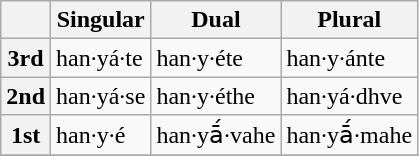<table class="wikitable" border="1">
<tr>
<th></th>
<th>Singular</th>
<th>Dual</th>
<th>Plural</th>
</tr>
<tr>
<th>3rd</th>
<td>han·yá·te</td>
<td>han·y·éte</td>
<td>han·y·ánte</td>
</tr>
<tr>
<th>2nd</th>
<td>han·yá·se</td>
<td>han·y·éthe</td>
<td>han·yá·dhve</td>
</tr>
<tr>
<th>1st</th>
<td>han·y·é</td>
<td>han·yā́·vahe</td>
<td>han·yā́·mahe</td>
</tr>
<tr>
</tr>
</table>
